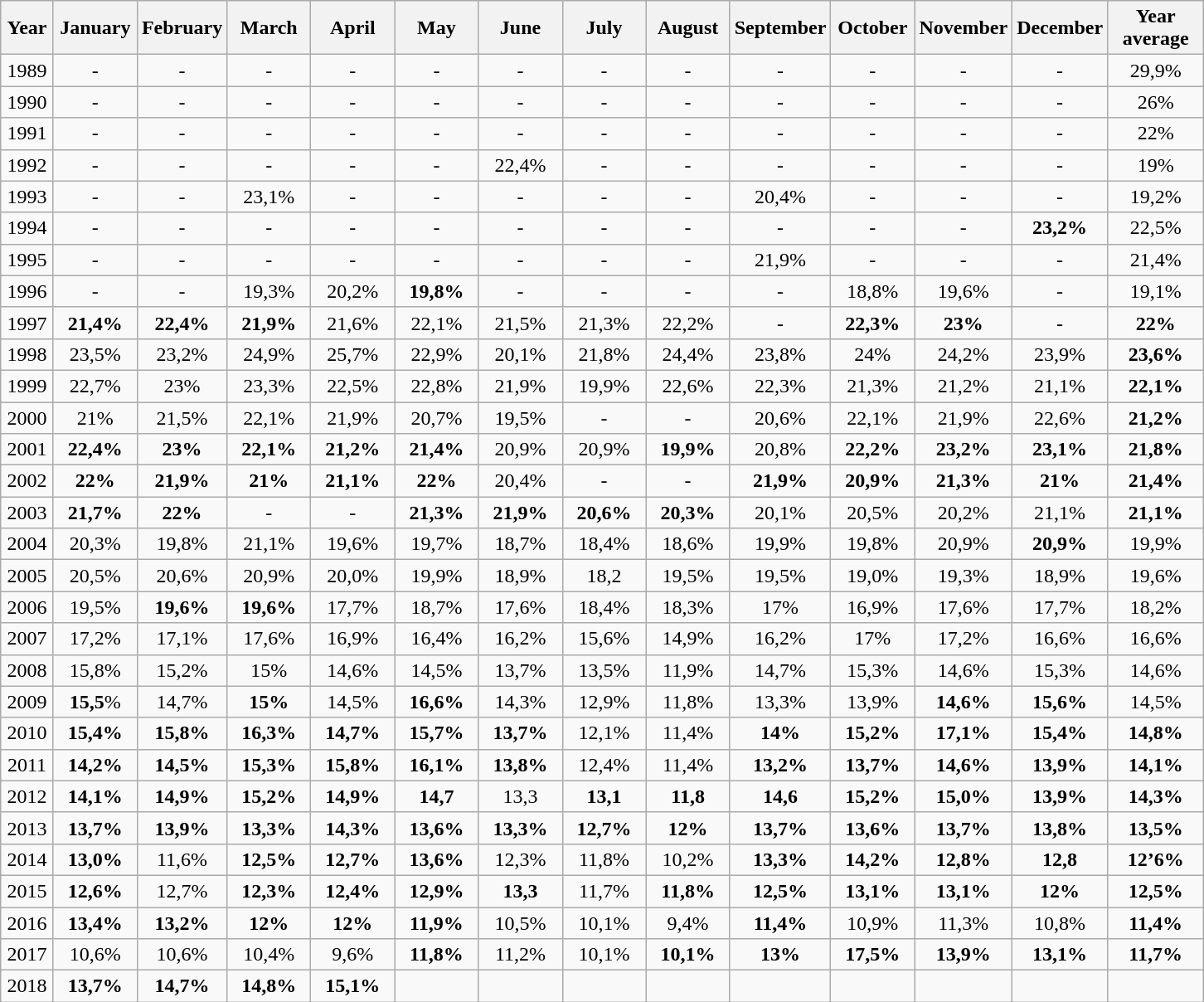<table class="wikitable">
<tr>
<th width="35px">Year</th>
<th width="60px">January</th>
<th width="60px">February</th>
<th width="60px">March</th>
<th width="60px">April</th>
<th width="60px">May</th>
<th width="60px">June</th>
<th width="60px">July</th>
<th width="60px">August</th>
<th width="60px">September</th>
<th width="60px">October</th>
<th width="60px">November</th>
<th width="60px">December</th>
<th width="70px">Year average</th>
</tr>
<tr align="center">
<td>1989</td>
<td>-</td>
<td>-</td>
<td>-</td>
<td>-</td>
<td>-</td>
<td>-</td>
<td>-</td>
<td>-</td>
<td>-</td>
<td>-</td>
<td>-</td>
<td>-</td>
<td>29,9%</td>
</tr>
<tr align="center">
<td>1990</td>
<td>-</td>
<td>-</td>
<td>-</td>
<td>-</td>
<td>-</td>
<td>-</td>
<td>-</td>
<td>-</td>
<td>-</td>
<td>-</td>
<td>-</td>
<td>-</td>
<td>26%</td>
</tr>
<tr align="center">
<td>1991</td>
<td>-</td>
<td>-</td>
<td>-</td>
<td>-</td>
<td>-</td>
<td>-</td>
<td>-</td>
<td>-</td>
<td>-</td>
<td>-</td>
<td>-</td>
<td>-</td>
<td>22%</td>
</tr>
<tr align="center">
<td>1992</td>
<td>-</td>
<td>-</td>
<td>-</td>
<td>-</td>
<td>-</td>
<td>22,4%</td>
<td>-</td>
<td>-</td>
<td>-</td>
<td>-</td>
<td>-</td>
<td>-</td>
<td>19%</td>
</tr>
<tr align="center">
<td>1993</td>
<td>-</td>
<td>-</td>
<td>23,1%</td>
<td>-</td>
<td>-</td>
<td>-</td>
<td>-</td>
<td>-</td>
<td>20,4%</td>
<td>-</td>
<td>-</td>
<td>-</td>
<td>19,2%</td>
</tr>
<tr align="center">
<td>1994</td>
<td>-</td>
<td>-</td>
<td>-</td>
<td>-</td>
<td>-</td>
<td>-</td>
<td>-</td>
<td>-</td>
<td>-</td>
<td>-</td>
<td>-</td>
<td><strong>23,2%</strong></td>
<td>22,5%</td>
</tr>
<tr align="center">
<td>1995</td>
<td>-</td>
<td>-</td>
<td>-</td>
<td>-</td>
<td>-</td>
<td>-</td>
<td>-</td>
<td>-</td>
<td>21,9%</td>
<td>-</td>
<td>-</td>
<td>-</td>
<td>21,4%</td>
</tr>
<tr align="center">
<td>1996</td>
<td>-</td>
<td>-</td>
<td>19,3%</td>
<td>20,2%</td>
<td><strong>19,8%</strong></td>
<td>-</td>
<td>-</td>
<td>-</td>
<td>-</td>
<td>18,8%</td>
<td>19,6%</td>
<td>-</td>
<td>19,1%</td>
</tr>
<tr align="center">
<td>1997</td>
<td><strong>21,4%</strong></td>
<td><strong>22,4%</strong></td>
<td><strong>21,9%</strong></td>
<td>21,6%</td>
<td>22,1%</td>
<td>21,5%</td>
<td>21,3%</td>
<td>22,2%</td>
<td>-</td>
<td><strong>22,3%</strong></td>
<td><strong>23%</strong></td>
<td>-</td>
<td><strong>22%</strong></td>
</tr>
<tr align="center">
<td>1998</td>
<td>23,5%</td>
<td>23,2%</td>
<td>24,9%</td>
<td>25,7%</td>
<td>22,9%</td>
<td>20,1%</td>
<td>21,8%</td>
<td>24,4%</td>
<td>23,8%</td>
<td>24%</td>
<td>24,2%</td>
<td>23,9%</td>
<td><strong>23,6%</strong></td>
</tr>
<tr align="center">
<td>1999</td>
<td>22,7%</td>
<td>23%</td>
<td>23,3%</td>
<td>22,5%</td>
<td>22,8%</td>
<td>21,9%</td>
<td>19,9%</td>
<td>22,6%</td>
<td>22,3%</td>
<td>21,3%</td>
<td>21,2%</td>
<td>21,1%</td>
<td><strong>22,1%</strong></td>
</tr>
<tr align="center">
<td>2000</td>
<td>21%</td>
<td>21,5%</td>
<td>22,1%</td>
<td>21,9%</td>
<td>20,7%</td>
<td>19,5%</td>
<td>-</td>
<td>-</td>
<td>20,6%</td>
<td>22,1%</td>
<td>21,9%</td>
<td>22,6%</td>
<td><strong>21,2%</strong></td>
</tr>
<tr align="center">
<td>2001</td>
<td><strong>22,4%</strong></td>
<td><strong>23%</strong></td>
<td><strong>22,1%</strong></td>
<td><strong>21,2%</strong></td>
<td><strong>21,4%</strong></td>
<td>20,9%</td>
<td>20,9%</td>
<td><strong>19,9%</strong></td>
<td>20,8%</td>
<td><strong>22,2%</strong></td>
<td><strong>23,2%</strong></td>
<td><strong>23,1%</strong></td>
<td><strong>21,8%</strong></td>
</tr>
<tr align="center">
<td>2002</td>
<td><strong>22%</strong></td>
<td><strong>21,9%</strong></td>
<td><strong>21%</strong></td>
<td><strong>21,1%</strong></td>
<td><strong>22%</strong></td>
<td>20,4%</td>
<td>-</td>
<td>-</td>
<td><strong>21,9%</strong></td>
<td><strong>20,9%</strong></td>
<td><strong>21,3%</strong></td>
<td><strong>21%</strong></td>
<td><strong>21,4%</strong></td>
</tr>
<tr align="center">
<td>2003</td>
<td><strong>21,7%</strong></td>
<td><strong>22%</strong></td>
<td>-</td>
<td>-</td>
<td><strong>21,3%</strong></td>
<td><strong>21,9%</strong></td>
<td><strong>20,6%</strong></td>
<td><strong>20,3%</strong></td>
<td>20,1%</td>
<td>20,5%</td>
<td>20,2%</td>
<td>21,1%</td>
<td><strong>21,1%</strong></td>
</tr>
<tr align="center">
<td>2004</td>
<td>20,3%</td>
<td>19,8%</td>
<td>21,1%</td>
<td>19,6%</td>
<td>19,7%</td>
<td>18,7%</td>
<td>18,4%</td>
<td>18,6%</td>
<td>19,9%</td>
<td>19,8%</td>
<td>20,9%</td>
<td><strong>20,9%</strong></td>
<td>19,9%</td>
</tr>
<tr align="center">
<td>2005</td>
<td>20,5%</td>
<td>20,6%</td>
<td>20,9%</td>
<td>20,0%</td>
<td>19,9%</td>
<td>18,9%</td>
<td>18,2</td>
<td>19,5%</td>
<td>19,5%</td>
<td>19,0%</td>
<td>19,3%</td>
<td>18,9%</td>
<td>19,6%</td>
</tr>
<tr align="center">
<td>2006</td>
<td>19,5%</td>
<td><strong>19,6%</strong></td>
<td><strong>19,6%</strong></td>
<td>17,7%</td>
<td>18,7%</td>
<td>17,6%</td>
<td>18,4%</td>
<td>18,3%</td>
<td>17%</td>
<td>16,9%</td>
<td>17,6%</td>
<td>17,7%</td>
<td>18,2%</td>
</tr>
<tr align="center">
<td>2007</td>
<td>17,2%</td>
<td>17,1%</td>
<td>17,6%</td>
<td>16,9%</td>
<td>16,4%</td>
<td>16,2%</td>
<td>15,6%</td>
<td>14,9%</td>
<td>16,2%</td>
<td>17%</td>
<td>17,2%</td>
<td>16,6%</td>
<td>16,6%</td>
</tr>
<tr align="center">
<td>2008</td>
<td>15,8%</td>
<td>15,2%</td>
<td>15%</td>
<td>14,6%</td>
<td>14,5%</td>
<td>13,7%</td>
<td>13,5%</td>
<td>11,9%</td>
<td>14,7%</td>
<td>15,3%</td>
<td>14,6%</td>
<td>15,3%</td>
<td>14,6%</td>
</tr>
<tr align="center">
<td>2009</td>
<td><strong>15,5</strong>%</td>
<td>14,7%</td>
<td><strong>15%</strong></td>
<td>14,5%</td>
<td><strong>16,6%</strong></td>
<td>14,3%</td>
<td>12,9%</td>
<td>11,8%</td>
<td>13,3%</td>
<td>13,9%</td>
<td><strong>14,6%</strong></td>
<td><strong>15,6%</strong></td>
<td>14,5%</td>
</tr>
<tr align="center">
<td>2010</td>
<td><strong>15,4%</strong></td>
<td><strong>15,8%</strong></td>
<td><strong>16,3%</strong></td>
<td><strong>14,7%</strong></td>
<td><strong>15,7%</strong></td>
<td><strong>13,7%</strong></td>
<td>12,1%</td>
<td>11,4%</td>
<td><strong>14%</strong></td>
<td><strong>15,2%</strong></td>
<td><strong>17,1%</strong></td>
<td><strong>15,4%</strong></td>
<td><strong>14,8%</strong></td>
</tr>
<tr align="center">
<td>2011</td>
<td><strong>14,2%</strong></td>
<td><strong>14,5%</strong></td>
<td><strong>15,3%</strong></td>
<td><strong>15,8%</strong></td>
<td><strong>16,1%</strong></td>
<td><strong>13,8%</strong></td>
<td>12,4%</td>
<td>11,4%</td>
<td><strong>13,2%</strong></td>
<td><strong>13,7%</strong></td>
<td><strong>14,6%</strong></td>
<td><strong>13,9%</strong></td>
<td><strong>14,1%</strong></td>
</tr>
<tr align="center">
<td>2012</td>
<td><strong>14,1%</strong></td>
<td><strong>14,9%</strong></td>
<td><strong>15,2%</strong></td>
<td><strong>14,9%</strong></td>
<td><strong>14,7</strong> </td>
<td>13,3 </td>
<td><strong>13,1</strong></td>
<td><strong>11,8</strong></td>
<td><strong>14,6</strong></td>
<td><strong>15,2%</strong></td>
<td><strong>15,0%</strong></td>
<td><strong>13,9%</strong></td>
<td><strong>14,3%</strong></td>
</tr>
<tr align="center">
<td>2013</td>
<td><strong>13,7%</strong> </td>
<td><strong>13,9%</strong></td>
<td><strong>13,3%</strong></td>
<td><strong>14,3%</strong></td>
<td><strong>13,6%</strong></td>
<td><strong>13,3%</strong></td>
<td><strong>12,7%</strong></td>
<td><strong>12%</strong></td>
<td><strong>13,7%</strong></td>
<td><strong>13,6%</strong></td>
<td><strong>13,7%</strong></td>
<td><strong>13,8%</strong></td>
<td><strong>13,5%</strong></td>
</tr>
<tr align="center">
<td>2014</td>
<td><strong>13,0%</strong></td>
<td>11,6%</td>
<td><strong>12,5%</strong></td>
<td><strong>12,7%</strong></td>
<td><strong>13,6%</strong></td>
<td>12,3%</td>
<td>11,8%</td>
<td>10,2%</td>
<td><strong>13,3%</strong></td>
<td><strong>14,2%</strong></td>
<td><strong>12,8%</strong></td>
<td><strong>12,8</strong></td>
<td><strong>12’6%</strong></td>
</tr>
<tr align="center">
<td>2015</td>
<td><strong>12,6%</strong></td>
<td>12,7%</td>
<td><strong>12,3%</strong></td>
<td><strong>12,4%</strong></td>
<td><strong>12,9%</strong></td>
<td><strong>13,3</strong></td>
<td>11,7%</td>
<td><strong>11,8%</strong></td>
<td><strong>12,5%</strong></td>
<td><strong>13,1%</strong></td>
<td><strong>13,1%</strong></td>
<td><strong>12%</strong></td>
<td><strong>12,5%</strong></td>
</tr>
<tr align="center">
<td>2016</td>
<td><strong>13,4%</strong></td>
<td><strong>13,2%</strong></td>
<td><strong>12%</strong></td>
<td><strong>12%</strong></td>
<td><strong>11,9%</strong></td>
<td>10,5%</td>
<td>10,1%</td>
<td>9,4%</td>
<td><strong>11,4%</strong></td>
<td>10,9%</td>
<td>11,3%</td>
<td>10,8%</td>
<td><strong>11,4%</strong></td>
</tr>
<tr align="center">
<td>2017</td>
<td>10,6%</td>
<td>10,6%</td>
<td>10,4%</td>
<td>9,6%</td>
<td><strong>11,8%</strong></td>
<td>11,2%</td>
<td>10,1%</td>
<td><strong>10,1%</strong></td>
<td><strong>13%</strong></td>
<td><strong>17,5%</strong></td>
<td><strong>13,9%</strong></td>
<td><strong>13,1%</strong></td>
<td><strong>11,7%</strong></td>
</tr>
<tr align="center">
<td>2018</td>
<td><strong>13,7%</strong></td>
<td><strong>14,7%</strong></td>
<td><strong>14,8%</strong></td>
<td><strong>15,1%</strong></td>
<td></td>
<td></td>
<td></td>
<td></td>
<td></td>
<td></td>
<td></td>
<td></td>
<td></td>
</tr>
</table>
